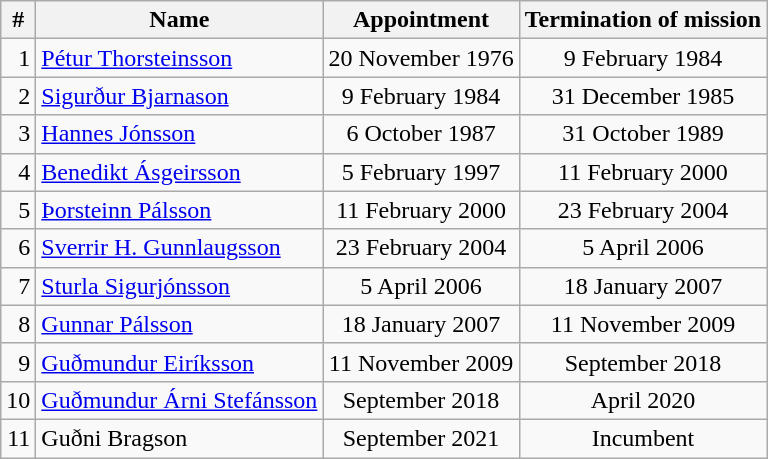<table class="wikitable">
<tr>
<th>#</th>
<th>Name</th>
<th>Appointment</th>
<th>Termination of mission</th>
</tr>
<tr>
<td style="text-align: right;">1</td>
<td><a href='#'>Pétur Thorsteinsson</a></td>
<td style="text-align: center;">20 November 1976</td>
<td style="text-align: center;">9 February 1984</td>
</tr>
<tr>
<td style="text-align: right;">2</td>
<td><a href='#'>Sigurður Bjarnason</a></td>
<td style="text-align: center;">9 February 1984</td>
<td style="text-align: center;">31 December 1985</td>
</tr>
<tr>
<td style="text-align: right;">3</td>
<td><a href='#'>Hannes Jónsson</a></td>
<td style="text-align: center;">6 October 1987</td>
<td style="text-align: center;">31 October 1989</td>
</tr>
<tr>
<td style="text-align: right;">4</td>
<td><a href='#'>Benedikt Ásgeirsson</a></td>
<td style="text-align: center;">5 February 1997</td>
<td style="text-align: center;">11 February 2000</td>
</tr>
<tr>
<td style="text-align: right;">5</td>
<td><a href='#'>Þorsteinn Pálsson</a></td>
<td style="text-align: center;">11 February 2000</td>
<td style="text-align: center;">23 February 2004</td>
</tr>
<tr>
<td style="text-align: right;">6</td>
<td><a href='#'>Sverrir H. Gunnlaugsson</a></td>
<td style="text-align: center;">23 February 2004</td>
<td style="text-align: center;">5 April 2006</td>
</tr>
<tr>
<td style="text-align: right;">7</td>
<td><a href='#'>Sturla Sigurjónsson</a></td>
<td style="text-align: center;">5 April 2006</td>
<td style="text-align: center;">18 January 2007</td>
</tr>
<tr>
<td style="text-align: right;">8</td>
<td><a href='#'>Gunnar Pálsson</a></td>
<td style="text-align: center;">18 January 2007</td>
<td style="text-align: center;">11 November 2009</td>
</tr>
<tr>
<td style="text-align: right;">9</td>
<td><a href='#'>Guðmundur Eiríksson</a></td>
<td style="text-align: center;">11 November 2009</td>
<td style="text-align: center;">September 2018</td>
</tr>
<tr>
<td style="text-align: right;">10</td>
<td><a href='#'>Guðmundur Árni Stefánsson</a></td>
<td style="text-align: center;">September 2018</td>
<td style="text-align: center;">April 2020</td>
</tr>
<tr>
<td style="text-align: right;">11</td>
<td>Guðni Bragson</td>
<td style="text-align: center;">September 2021</td>
<td style="text-align: center;">Incumbent</td>
</tr>
</table>
